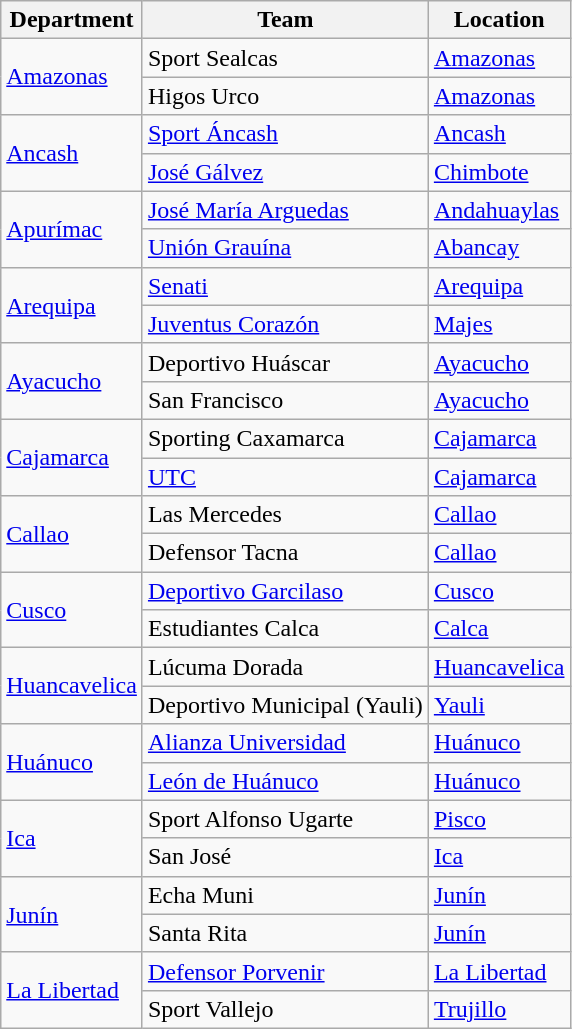<table class="wikitable">
<tr>
<th>Department</th>
<th>Team</th>
<th>Location</th>
</tr>
<tr>
<td rowspan="2"><a href='#'>Amazonas</a></td>
<td>Sport Sealcas</td>
<td><a href='#'>Amazonas</a></td>
</tr>
<tr>
<td>Higos Urco</td>
<td><a href='#'>Amazonas</a></td>
</tr>
<tr>
<td rowspan="2"><a href='#'>Ancash</a></td>
<td><a href='#'>Sport Áncash</a></td>
<td><a href='#'>Ancash</a></td>
</tr>
<tr>
<td><a href='#'>José Gálvez</a></td>
<td><a href='#'>Chimbote</a></td>
</tr>
<tr>
<td rowspan="2"><a href='#'>Apurímac</a></td>
<td><a href='#'>José María Arguedas</a></td>
<td><a href='#'>Andahuaylas</a></td>
</tr>
<tr>
<td><a href='#'>Unión Grauína</a></td>
<td><a href='#'>Abancay</a></td>
</tr>
<tr>
<td rowspan="2"><a href='#'>Arequipa</a></td>
<td><a href='#'>Senati</a></td>
<td><a href='#'>Arequipa</a></td>
</tr>
<tr>
<td><a href='#'>Juventus Corazón</a></td>
<td><a href='#'>Majes</a></td>
</tr>
<tr>
<td rowspan="2"><a href='#'>Ayacucho</a></td>
<td>Deportivo Huáscar</td>
<td><a href='#'>Ayacucho</a></td>
</tr>
<tr>
<td>San Francisco</td>
<td><a href='#'>Ayacucho</a></td>
</tr>
<tr>
<td rowspan="2"><a href='#'>Cajamarca</a></td>
<td>Sporting Caxamarca</td>
<td><a href='#'>Cajamarca</a></td>
</tr>
<tr>
<td><a href='#'>UTC</a></td>
<td><a href='#'>Cajamarca</a></td>
</tr>
<tr>
<td rowspan="2"><a href='#'>Callao</a></td>
<td>Las Mercedes</td>
<td><a href='#'>Callao</a></td>
</tr>
<tr>
<td>Defensor Tacna</td>
<td><a href='#'>Callao</a></td>
</tr>
<tr>
<td rowspan="2"><a href='#'>Cusco</a></td>
<td><a href='#'>Deportivo Garcilaso</a></td>
<td><a href='#'>Cusco</a></td>
</tr>
<tr>
<td>Estudiantes Calca</td>
<td><a href='#'>Calca</a></td>
</tr>
<tr>
<td rowspan="2"><a href='#'>Huancavelica</a></td>
<td>Lúcuma Dorada</td>
<td><a href='#'>Huancavelica</a></td>
</tr>
<tr>
<td>Deportivo Municipal (Yauli)</td>
<td><a href='#'>Yauli</a></td>
</tr>
<tr>
<td rowspan="2"><a href='#'>Huánuco</a></td>
<td><a href='#'>Alianza Universidad</a></td>
<td><a href='#'>Huánuco</a></td>
</tr>
<tr>
<td><a href='#'>León de Huánuco</a></td>
<td><a href='#'>Huánuco</a></td>
</tr>
<tr>
<td rowspan="2"><a href='#'>Ica</a></td>
<td>Sport Alfonso Ugarte</td>
<td><a href='#'>Pisco</a></td>
</tr>
<tr>
<td>San José</td>
<td><a href='#'>Ica</a></td>
</tr>
<tr>
<td rowspan="2"><a href='#'>Junín</a></td>
<td>Echa Muni</td>
<td><a href='#'>Junín</a></td>
</tr>
<tr>
<td>Santa Rita</td>
<td><a href='#'>Junín</a></td>
</tr>
<tr>
<td rowspan="2"><a href='#'>La Libertad</a></td>
<td><a href='#'>Defensor Porvenir</a></td>
<td><a href='#'>La Libertad</a></td>
</tr>
<tr>
<td>Sport Vallejo</td>
<td><a href='#'>Trujillo</a></td>
</tr>
</table>
